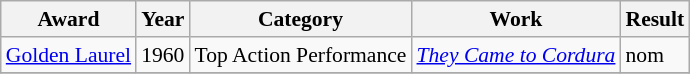<table class="wikitable" style="font-size: 90%;">
<tr>
<th>Award</th>
<th>Year</th>
<th>Category</th>
<th>Work</th>
<th>Result</th>
</tr>
<tr>
<td><a href='#'>Golden Laurel</a></td>
<td rowspan="1">1960</td>
<td>Top Action Performance</td>
<td><em><a href='#'>They Came to Cordura</a></em></td>
<td>nom</td>
</tr>
<tr>
</tr>
</table>
